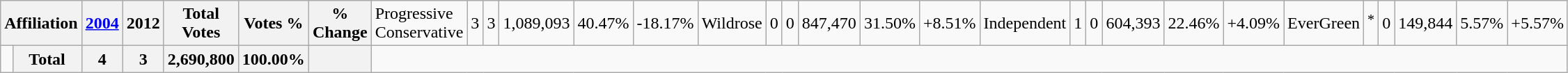<table class="wikitable">
<tr>
<th colspan=2>Affiliation</th>
<th style="width: 20px;"><a href='#'>2004</a></th>
<th>2012</th>
<th>Total Votes</th>
<th>Votes %</th>
<th>% Change<br></th>
<td>Progressive Conservative</td>
<td align=center>3</td>
<td align=center>3</td>
<td align=right>1,089,093</td>
<td align=right>40.47%</td>
<td align=right>-18.17%<br></td>
<td>Wildrose</td>
<td align=center>0</td>
<td align=center>0</td>
<td align=right>847,470</td>
<td align=right>31.50%</td>
<td align=right>+8.51%<br></td>
<td>Independent</td>
<td align=center>1</td>
<td align=center>0</td>
<td align=right>604,393</td>
<td align=right>22.46%</td>
<td align=right>+4.09%<br></td>
<td>EverGreen</td>
<td align=center><sup>*</sup></td>
<td align=center>0</td>
<td align=right>149,844</td>
<td align=right>5.57%</td>
<td align=right>+5.57%</td>
</tr>
<tr>
<td></td>
<th>Total</th>
<th align=center>4</th>
<th align=center>3</th>
<th align=right>2,690,800</th>
<th align=right>100.00%</th>
<th></th>
</tr>
</table>
